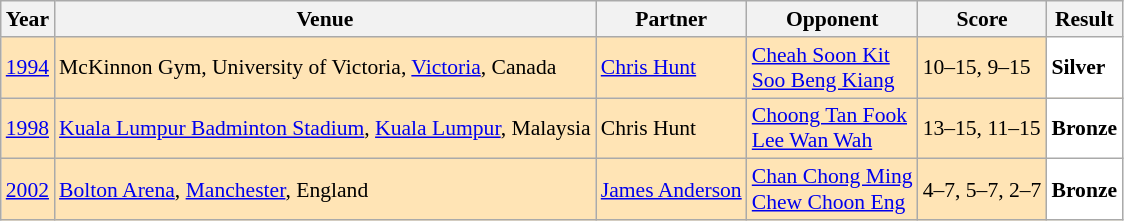<table class="sortable wikitable" style="font-size: 90%;">
<tr>
<th>Year</th>
<th>Venue</th>
<th>Partner</th>
<th>Opponent</th>
<th>Score</th>
<th>Result</th>
</tr>
<tr style="background:#FFE4B5">
<td align="center"><a href='#'>1994</a></td>
<td align="left">McKinnon Gym, University of Victoria, <a href='#'>Victoria</a>, Canada</td>
<td align="left"> <a href='#'>Chris Hunt</a></td>
<td align="left"> <a href='#'>Cheah Soon Kit</a><br> <a href='#'>Soo Beng Kiang</a></td>
<td align="left">10–15, 9–15</td>
<td style="text-align:left; background:white"> <strong>Silver</strong></td>
</tr>
<tr style="background:#FFE4B5">
<td align="center"><a href='#'>1998</a></td>
<td align="left"><a href='#'>Kuala Lumpur Badminton Stadium</a>, <a href='#'>Kuala Lumpur</a>, Malaysia</td>
<td align="left"> Chris Hunt</td>
<td align="left"> <a href='#'>Choong Tan Fook</a><br> <a href='#'>Lee Wan Wah</a></td>
<td align="left">13–15, 11–15</td>
<td style="text-align:left; background:white"> <strong>Bronze</strong></td>
</tr>
<tr style="background:#FFE4B5">
<td align="center"><a href='#'>2002</a></td>
<td align="left"><a href='#'>Bolton Arena</a>, <a href='#'>Manchester</a>, England</td>
<td align="left"> <a href='#'>James Anderson</a></td>
<td align="left"> <a href='#'>Chan Chong Ming</a><br> <a href='#'>Chew Choon Eng</a></td>
<td align="left">4–7, 5–7, 2–7</td>
<td style="text-align:left; background:white"> <strong>Bronze</strong></td>
</tr>
</table>
